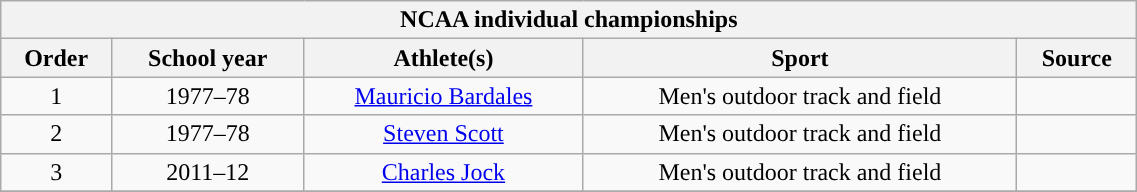<table class="wikitable sortable" width="60%">
<tr align="center">
<th colspan=5>NCAA individual championships</th>
</tr>
<tr>
<th>Order</th>
<th>School year</th>
<th>Athlete(s)</th>
<th>Sport</th>
<th>Source</th>
</tr>
<tr align="center" bgcolor="">
<td>1</td>
<td>1977–78</td>
<td><a href='#'>Mauricio Bardales</a></td>
<td>Men's outdoor track and field</td>
<td></td>
</tr>
<tr align="center" bgcolor="">
<td>2</td>
<td>1977–78</td>
<td><a href='#'>Steven Scott</a></td>
<td>Men's outdoor track and field</td>
<td></td>
</tr>
<tr align="center" bgcolor="">
<td>3</td>
<td>2011–12</td>
<td><a href='#'>Charles Jock</a></td>
<td>Men's outdoor track and field</td>
<td></td>
</tr>
<tr align="center" bgcolor="">
</tr>
</table>
